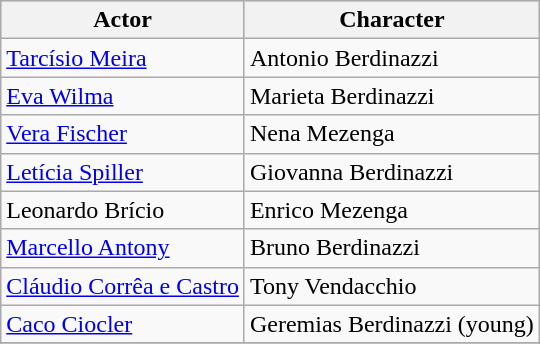<table class="wikitable sortable">
<tr style="background:#ccc;">
<th>Actor</th>
<th>Character</th>
</tr>
<tr>
<td><a href='#'>Tarcísio Meira</a></td>
<td>Antonio Berdinazzi</td>
</tr>
<tr>
<td><a href='#'>Eva Wilma</a></td>
<td>Marieta Berdinazzi</td>
</tr>
<tr>
<td><a href='#'>Vera Fischer</a></td>
<td>Nena Mezenga</td>
</tr>
<tr>
<td><a href='#'>Letícia Spiller</a></td>
<td>Giovanna Berdinazzi</td>
</tr>
<tr>
<td>Leonardo Brício</td>
<td>Enrico Mezenga</td>
</tr>
<tr>
<td><a href='#'>Marcello Antony</a></td>
<td>Bruno Berdinazzi</td>
</tr>
<tr>
<td><a href='#'>Cláudio Corrêa e Castro</a></td>
<td>Tony Vendacchio</td>
</tr>
<tr>
<td><a href='#'>Caco Ciocler</a></td>
<td>Geremias Berdinazzi (young)</td>
</tr>
<tr>
</tr>
</table>
